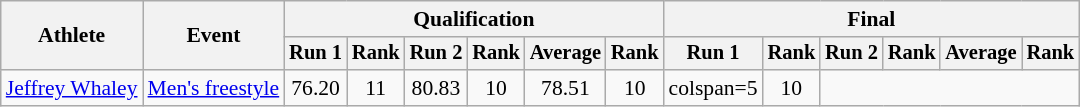<table class=wikitable style="font-size:90%">
<tr>
<th rowspan=2>Athlete</th>
<th rowspan=2>Event</th>
<th colspan=6>Qualification</th>
<th colspan=6>Final</th>
</tr>
<tr style="font-size:95%">
<th>Run 1</th>
<th>Rank</th>
<th>Run 2</th>
<th>Rank</th>
<th>Average</th>
<th>Rank</th>
<th>Run 1</th>
<th>Rank</th>
<th>Run 2</th>
<th>Rank</th>
<th>Average</th>
<th>Rank</th>
</tr>
<tr align=center>
<td align=left><a href='#'>Jeffrey Whaley</a></td>
<td align=left><a href='#'>Men's freestyle</a></td>
<td>76.20</td>
<td>11</td>
<td>80.83</td>
<td>10</td>
<td>78.51</td>
<td>10</td>
<td>colspan=5 </td>
<td>10</td>
</tr>
</table>
